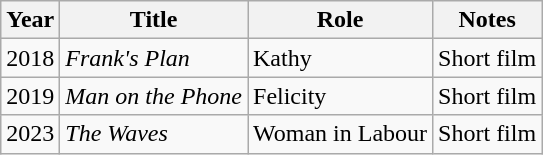<table class="wikitable">
<tr>
<th>Year</th>
<th>Title</th>
<th>Role</th>
<th>Notes</th>
</tr>
<tr>
<td>2018</td>
<td><em>Frank's Plan</em></td>
<td>Kathy</td>
<td>Short film</td>
</tr>
<tr>
<td>2019</td>
<td><em>Man on the Phone</em></td>
<td>Felicity</td>
<td>Short film</td>
</tr>
<tr>
<td>2023</td>
<td><em>The Waves</em></td>
<td>Woman in Labour</td>
<td>Short film</td>
</tr>
</table>
